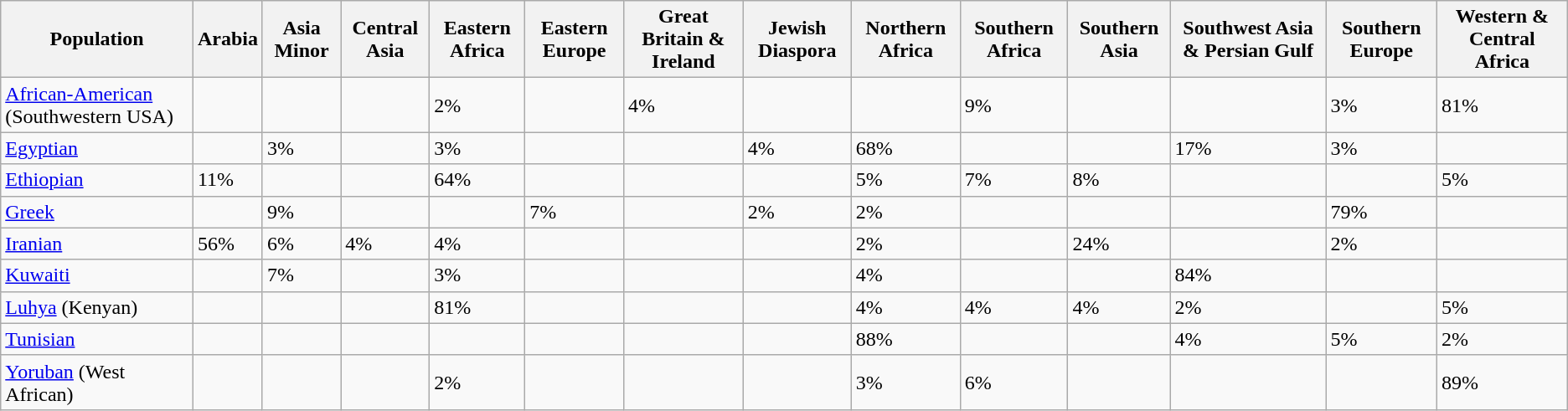<table class="wikitable">
<tr>
<th>Population</th>
<th>Arabia</th>
<th>Asia Minor</th>
<th>Central Asia</th>
<th>Eastern Africa</th>
<th>Eastern Europe</th>
<th>Great Britain & Ireland</th>
<th>Jewish Diaspora</th>
<th>Northern Africa</th>
<th>Southern Africa</th>
<th>Southern Asia</th>
<th>Southwest Asia & Persian Gulf</th>
<th>Southern Europe</th>
<th>Western & Central Africa</th>
</tr>
<tr>
<td><a href='#'>African-American</a> (Southwestern USA)</td>
<td></td>
<td></td>
<td></td>
<td>2%</td>
<td></td>
<td>4%</td>
<td></td>
<td></td>
<td>9%</td>
<td></td>
<td></td>
<td>3%</td>
<td>81%</td>
</tr>
<tr>
<td><a href='#'>Egyptian</a></td>
<td></td>
<td>3%</td>
<td></td>
<td>3%</td>
<td></td>
<td></td>
<td>4%</td>
<td>68%</td>
<td></td>
<td></td>
<td>17%</td>
<td>3%</td>
<td></td>
</tr>
<tr>
<td><a href='#'>Ethiopian</a></td>
<td>11%</td>
<td></td>
<td></td>
<td>64%</td>
<td></td>
<td></td>
<td></td>
<td>5%</td>
<td>7%</td>
<td>8%</td>
<td></td>
<td></td>
<td>5%</td>
</tr>
<tr>
<td><a href='#'>Greek</a></td>
<td></td>
<td>9%</td>
<td></td>
<td></td>
<td>7%</td>
<td></td>
<td>2%</td>
<td>2%</td>
<td></td>
<td></td>
<td></td>
<td>79%</td>
<td></td>
</tr>
<tr>
<td><a href='#'>Iranian</a></td>
<td>56%</td>
<td>6%</td>
<td>4%</td>
<td>4%</td>
<td></td>
<td></td>
<td></td>
<td>2%</td>
<td></td>
<td>24%</td>
<td></td>
<td>2%</td>
<td></td>
</tr>
<tr>
<td><a href='#'>Kuwaiti</a></td>
<td></td>
<td>7%</td>
<td></td>
<td>3%</td>
<td></td>
<td></td>
<td></td>
<td>4%</td>
<td></td>
<td></td>
<td>84%</td>
<td></td>
<td></td>
</tr>
<tr>
<td><a href='#'>Luhya</a> (Kenyan)</td>
<td></td>
<td></td>
<td></td>
<td>81%</td>
<td></td>
<td></td>
<td></td>
<td>4%</td>
<td>4%</td>
<td>4%</td>
<td>2%</td>
<td></td>
<td>5%</td>
</tr>
<tr>
<td><a href='#'>Tunisian</a></td>
<td></td>
<td></td>
<td></td>
<td></td>
<td></td>
<td></td>
<td></td>
<td>88%</td>
<td></td>
<td></td>
<td>4%</td>
<td>5%</td>
<td>2%</td>
</tr>
<tr>
<td><a href='#'>Yoruban</a> (West African)</td>
<td></td>
<td></td>
<td></td>
<td>2%</td>
<td></td>
<td></td>
<td></td>
<td>3%</td>
<td>6%</td>
<td></td>
<td></td>
<td></td>
<td>89%</td>
</tr>
</table>
